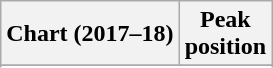<table class="wikitable sortable plainrowheaders" style="text-align:center">
<tr>
<th>Chart (2017–18)</th>
<th>Peak<br>position</th>
</tr>
<tr>
</tr>
<tr>
</tr>
<tr>
</tr>
<tr>
</tr>
<tr>
</tr>
</table>
